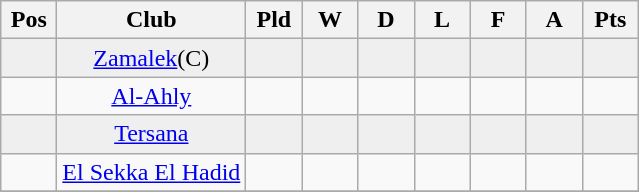<table class="wikitable sortable" bgcolor="#f7f8ff">
<tr>
<th width=30>Pos</th>
<th>Club</th>
<th width=30>Pld</th>
<th width=30>W</th>
<th width=30>D</th>
<th width=30>L</th>
<th width=30>F</th>
<th width=30>A</th>
<th width=30>Pts</th>
</tr>
<tr bgcolor="#EFEFEF" align="center">
<td></td>
<td><a href='#'>Zamalek</a>(C)</td>
<td></td>
<td></td>
<td></td>
<td></td>
<td></td>
<td></td>
<td></td>
</tr>
<tr align="center">
<td></td>
<td><a href='#'>Al-Ahly</a></td>
<td></td>
<td></td>
<td></td>
<td></td>
<td></td>
<td></td>
<td></td>
</tr>
<tr bgcolor="#EFEFEF" align="center">
<td></td>
<td><a href='#'>Tersana</a></td>
<td></td>
<td></td>
<td></td>
<td></td>
<td></td>
<td></td>
<td></td>
</tr>
<tr align="center">
<td></td>
<td><a href='#'>El Sekka El Hadid</a></td>
<td></td>
<td></td>
<td></td>
<td></td>
<td></td>
<td></td>
<td></td>
</tr>
<tr>
</tr>
</table>
